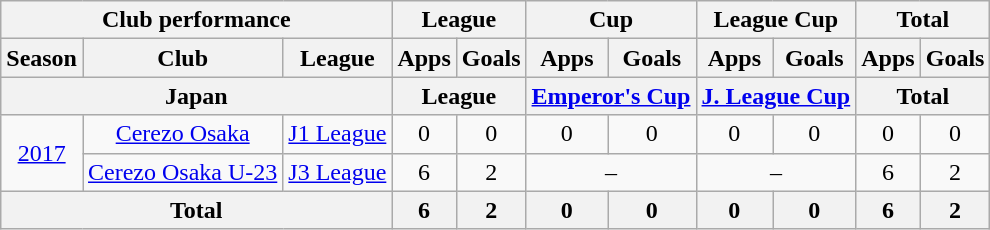<table class="wikitable" style="text-align:center;">
<tr>
<th colspan=3>Club performance</th>
<th colspan=2>League</th>
<th colspan=2>Cup</th>
<th colspan=2>League Cup</th>
<th colspan=2>Total</th>
</tr>
<tr>
<th>Season</th>
<th>Club</th>
<th>League</th>
<th>Apps</th>
<th>Goals</th>
<th>Apps</th>
<th>Goals</th>
<th>Apps</th>
<th>Goals</th>
<th>Apps</th>
<th>Goals</th>
</tr>
<tr>
<th colspan=3>Japan</th>
<th colspan=2>League</th>
<th colspan=2><a href='#'>Emperor's Cup</a></th>
<th colspan=2><a href='#'>J. League Cup</a></th>
<th colspan=2>Total</th>
</tr>
<tr>
<td rowspan="2"><a href='#'>2017</a></td>
<td><a href='#'>Cerezo Osaka</a></td>
<td><a href='#'>J1 League</a></td>
<td>0</td>
<td>0</td>
<td>0</td>
<td>0</td>
<td>0</td>
<td>0</td>
<td>0</td>
<td>0</td>
</tr>
<tr>
<td><a href='#'>Cerezo Osaka U-23</a></td>
<td><a href='#'>J3 League</a></td>
<td>6</td>
<td>2</td>
<td colspan="2">–</td>
<td colspan="2">–</td>
<td>6</td>
<td>2</td>
</tr>
<tr>
<th colspan=3>Total</th>
<th>6</th>
<th>2</th>
<th>0</th>
<th>0</th>
<th>0</th>
<th>0</th>
<th>6</th>
<th>2</th>
</tr>
</table>
